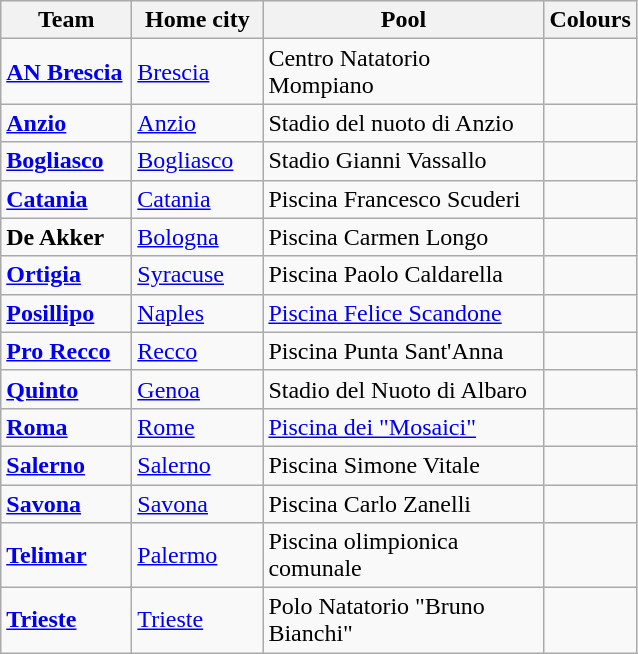<table class="wikitable sortable">
<tr>
<th width="80">Team</th>
<th width="80">Home city</th>
<th width="180">Pool</th>
<th width="20">Colours</th>
</tr>
<tr>
<td><strong><a href='#'>AN Brescia</a></strong></td>
<td><a href='#'>Brescia</a></td>
<td>Centro Natatorio Mompiano</td>
<td style="text-align:center">  </td>
</tr>
<tr>
<td><strong><a href='#'>Anzio</a></strong></td>
<td><a href='#'>Anzio</a></td>
<td>Stadio del nuoto di Anzio</td>
<td style="text-align:center"> </td>
</tr>
<tr>
<td><strong><a href='#'>Bogliasco</a></strong></td>
<td><a href='#'>Bogliasco</a></td>
<td>Stadio Gianni Vassallo</td>
<td style="text-align:center"> </td>
</tr>
<tr>
<td><strong><a href='#'>Catania</a></strong></td>
<td><a href='#'>Catania</a></td>
<td>Piscina Francesco Scuderi</td>
<td style="text-align:center"> </td>
</tr>
<tr>
<td><strong>De Akker</strong></td>
<td><a href='#'>Bologna</a></td>
<td>Piscina Carmen Longo</td>
<td style="text-align:center"> </td>
</tr>
<tr>
<td><strong><a href='#'>Ortigia</a></strong></td>
<td><a href='#'>Syracuse</a></td>
<td>Piscina Paolo Caldarella</td>
<td style="text-align:center"> </td>
</tr>
<tr>
<td><strong><a href='#'>Posillipo</a></strong></td>
<td><a href='#'>Naples</a></td>
<td><a href='#'>Piscina Felice Scandone</a></td>
<td style="text-align:center"> </td>
</tr>
<tr>
<td><strong><a href='#'>Pro Recco</a></strong></td>
<td><a href='#'>Recco</a></td>
<td>Piscina Punta Sant'Anna</td>
<td style="text-align:center"> </td>
</tr>
<tr>
<td><strong><a href='#'>Quinto</a></strong></td>
<td><a href='#'>Genoa</a></td>
<td>Stadio del Nuoto di Albaro</td>
<td style="text-align:center"> </td>
</tr>
<tr>
<td><strong><a href='#'>Roma</a></strong></td>
<td><a href='#'>Rome</a></td>
<td><a href='#'>Piscina dei "Mosaici"</a></td>
<td style="text-align:center"> </td>
</tr>
<tr>
<td><strong><a href='#'>Salerno</a></strong></td>
<td><a href='#'>Salerno</a></td>
<td>Piscina Simone Vitale</td>
<td style="text-align:center"> </td>
</tr>
<tr>
<td><strong><a href='#'>Savona</a></strong></td>
<td><a href='#'>Savona</a></td>
<td>Piscina Carlo Zanelli</td>
<td style="text-align:center"> </td>
</tr>
<tr>
<td><strong><a href='#'>Telimar</a></strong></td>
<td><a href='#'>Palermo</a></td>
<td>Piscina olimpionica comunale</td>
<td style="text-align:center">  </td>
</tr>
<tr>
<td><strong><a href='#'>Trieste</a></strong></td>
<td><a href='#'>Trieste</a></td>
<td>Polo Natatorio "Bruno Bianchi"</td>
<td style="text-align:center"> </td>
</tr>
</table>
